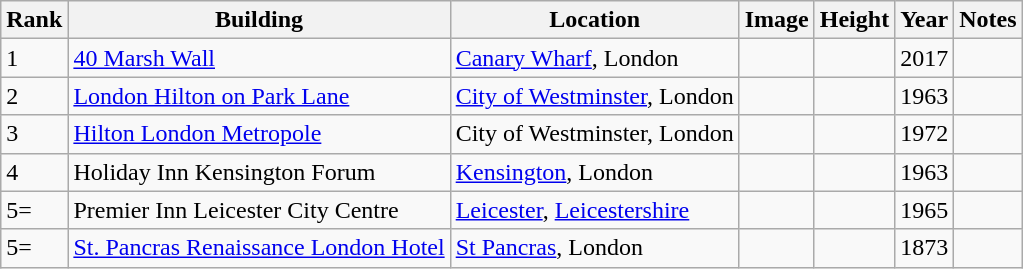<table class="wikitable sortable">
<tr>
<th>Rank<br></th>
<th>Building<br></th>
<th>Location<br></th>
<th class="unsortable">Image</th>
<th>Height<br></th>
<th>Year<br></th>
<th class="unsortable">Notes</th>
</tr>
<tr>
<td>1</td>
<td><a href='#'>40 Marsh Wall</a></td>
<td><a href='#'>Canary Wharf</a>, London</td>
<td></td>
<td></td>
<td>2017</td>
<td></td>
</tr>
<tr>
<td>2</td>
<td><a href='#'>London Hilton on Park Lane</a></td>
<td><a href='#'>City of Westminster</a>, London</td>
<td></td>
<td></td>
<td>1963</td>
<td></td>
</tr>
<tr>
<td>3</td>
<td><a href='#'>Hilton London Metropole</a></td>
<td>City of Westminster, London</td>
<td></td>
<td></td>
<td>1972</td>
<td></td>
</tr>
<tr>
<td>4</td>
<td>Holiday Inn Kensington Forum</td>
<td><a href='#'>Kensington</a>, London</td>
<td></td>
<td></td>
<td>1963</td>
<td></td>
</tr>
<tr>
<td>5=</td>
<td>Premier Inn Leicester City Centre</td>
<td><a href='#'>Leicester</a>, <a href='#'>Leicestershire</a></td>
<td></td>
<td></td>
<td>1965</td>
<td></td>
</tr>
<tr>
<td>5=</td>
<td><a href='#'>St. Pancras Renaissance London Hotel</a></td>
<td><a href='#'>St Pancras</a>, London</td>
<td></td>
<td></td>
<td>1873</td>
<td></td>
</tr>
</table>
